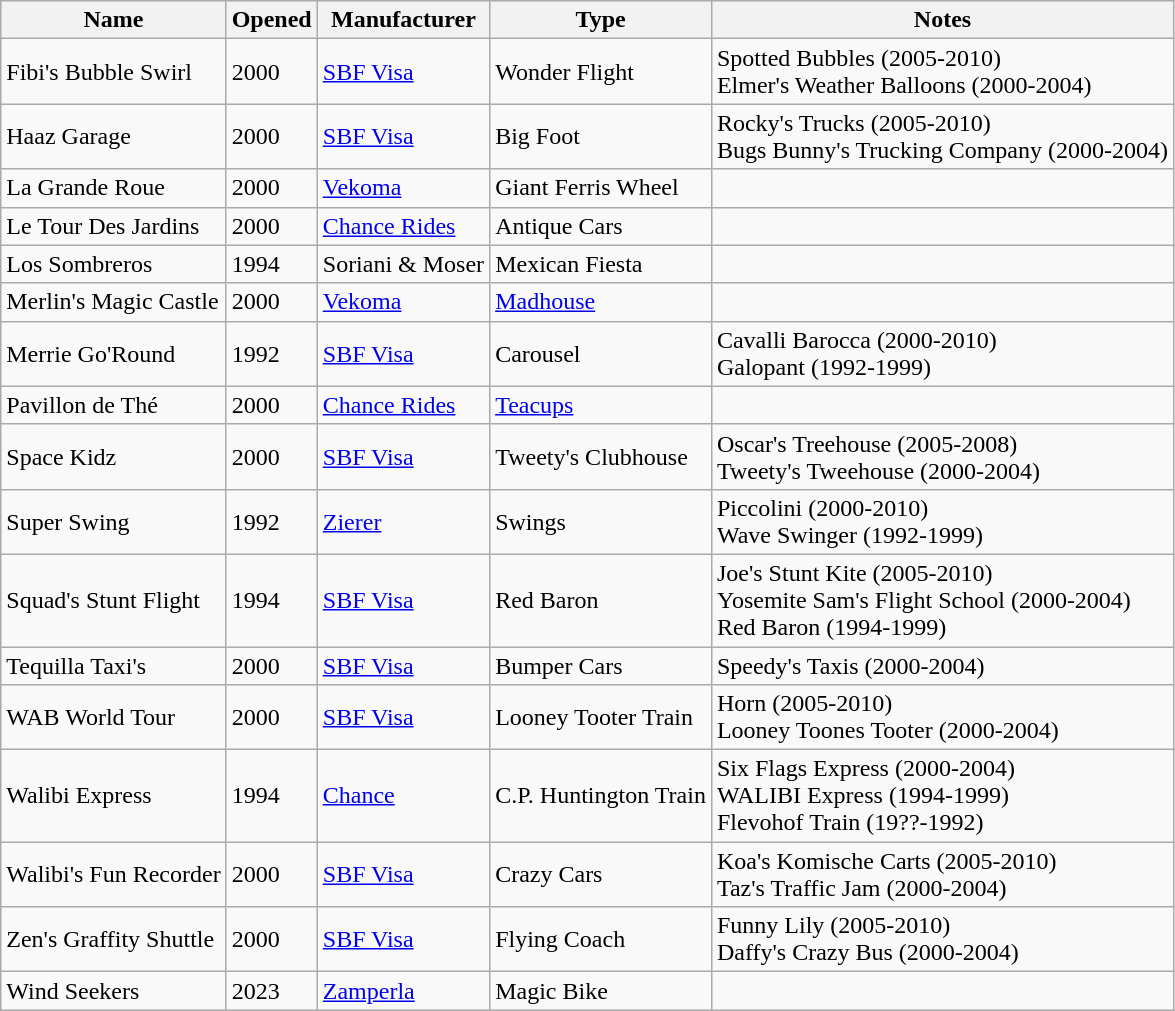<table class="wikitable sortable">
<tr>
<th>Name</th>
<th>Opened</th>
<th>Manufacturer</th>
<th>Type</th>
<th>Notes</th>
</tr>
<tr>
<td>Fibi's Bubble Swirl</td>
<td>2000</td>
<td><a href='#'>SBF Visa</a></td>
<td>Wonder Flight</td>
<td>Spotted Bubbles (2005-2010)<br>Elmer's Weather Balloons (2000-2004)</td>
</tr>
<tr>
<td>Haaz Garage</td>
<td>2000</td>
<td><a href='#'>SBF Visa</a></td>
<td>Big Foot</td>
<td>Rocky's Trucks (2005-2010)<br>Bugs Bunny's Trucking Company (2000-2004)</td>
</tr>
<tr>
<td>La Grande Roue</td>
<td>2000</td>
<td><a href='#'>Vekoma</a></td>
<td>Giant Ferris Wheel</td>
<td></td>
</tr>
<tr>
<td>Le Tour Des Jardins</td>
<td>2000</td>
<td><a href='#'>Chance Rides</a></td>
<td>Antique Cars</td>
<td></td>
</tr>
<tr>
<td>Los Sombreros</td>
<td>1994</td>
<td>Soriani & Moser</td>
<td>Mexican Fiesta</td>
<td></td>
</tr>
<tr>
<td>Merlin's Magic Castle</td>
<td>2000</td>
<td><a href='#'>Vekoma</a></td>
<td><a href='#'>Madhouse</a></td>
<td></td>
</tr>
<tr>
<td>Merrie Go'Round</td>
<td>1992</td>
<td><a href='#'>SBF Visa</a></td>
<td>Carousel</td>
<td>Cavalli Barocca (2000-2010)<br>Galopant (1992-1999)</td>
</tr>
<tr>
<td>Pavillon de Thé</td>
<td>2000</td>
<td><a href='#'>Chance Rides</a></td>
<td><a href='#'>Teacups</a></td>
<td></td>
</tr>
<tr>
<td>Space Kidz</td>
<td>2000</td>
<td><a href='#'>SBF Visa</a></td>
<td>Tweety's Clubhouse</td>
<td>Oscar's Treehouse (2005-2008)<br>Tweety's Tweehouse (2000-2004)</td>
</tr>
<tr>
<td>Super Swing</td>
<td>1992</td>
<td><a href='#'>Zierer</a></td>
<td>Swings</td>
<td>Piccolini (2000-2010)<br>Wave Swinger (1992-1999)</td>
</tr>
<tr>
<td>Squad's Stunt Flight</td>
<td>1994</td>
<td><a href='#'>SBF Visa</a></td>
<td>Red Baron</td>
<td>Joe's Stunt Kite (2005-2010)<br>Yosemite Sam's Flight School (2000-2004)<br>Red Baron (1994-1999)</td>
</tr>
<tr>
<td>Tequilla Taxi's</td>
<td>2000</td>
<td><a href='#'>SBF Visa</a></td>
<td>Bumper Cars</td>
<td>Speedy's Taxis (2000-2004)</td>
</tr>
<tr>
<td>WAB World Tour</td>
<td>2000</td>
<td><a href='#'>SBF Visa</a></td>
<td>Looney Tooter Train</td>
<td>Horn (2005-2010)<br>Looney Toones Tooter (2000-2004)</td>
</tr>
<tr>
<td>Walibi Express</td>
<td>1994</td>
<td><a href='#'>Chance</a></td>
<td>C.P. Huntington Train</td>
<td>Six Flags Express (2000-2004)<br>WALIBI Express (1994-1999)<br>Flevohof Train (19??-1992)</td>
</tr>
<tr>
<td>Walibi's Fun Recorder</td>
<td>2000</td>
<td><a href='#'>SBF Visa</a></td>
<td>Crazy Cars</td>
<td>Koa's Komische Carts (2005-2010)<br>Taz's Traffic Jam (2000-2004)</td>
</tr>
<tr>
<td>Zen's Graffity Shuttle</td>
<td>2000</td>
<td><a href='#'>SBF Visa</a></td>
<td>Flying Coach</td>
<td>Funny Lily (2005-2010)<br>Daffy's Crazy Bus (2000-2004)</td>
</tr>
<tr>
<td>Wind Seekers</td>
<td>2023</td>
<td><a href='#'>Zamperla</a></td>
<td>Magic Bike</td>
<td></td>
</tr>
</table>
